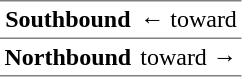<table border="1" cellspacing="0" cellpadding="3" frame="hsides" rules="rows">
<tr>
<th><span>Southbound</span></th>
<td>←   toward </td>
</tr>
<tr>
<th><span>Northbound</span></th>
<td>  toward  →</td>
</tr>
</table>
